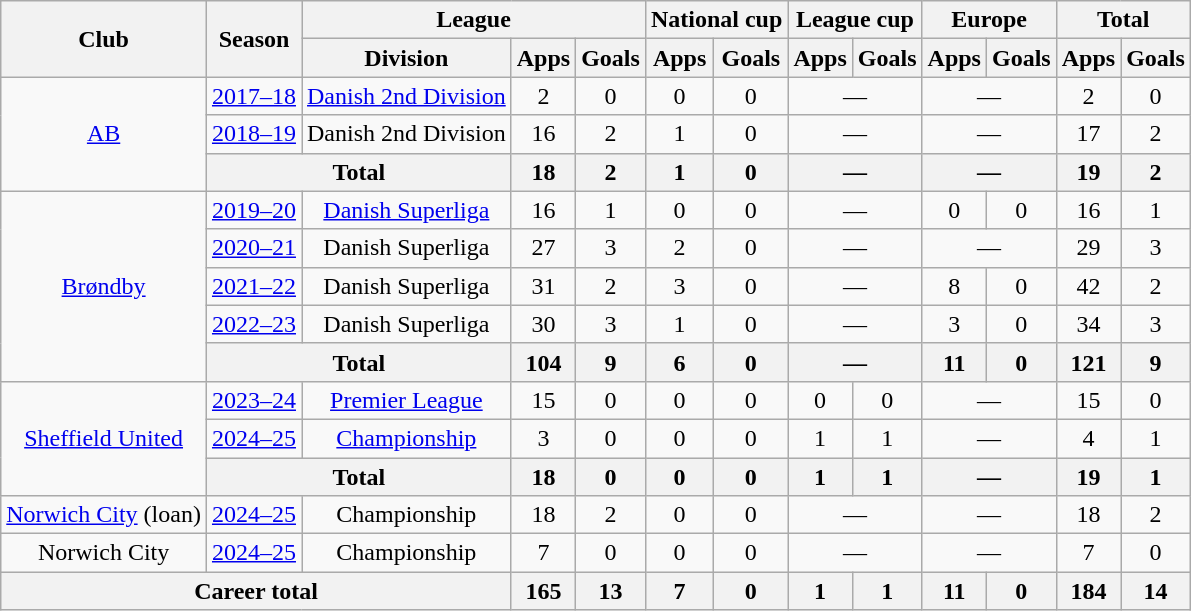<table class="wikitable" style="text-align:center">
<tr>
<th rowspan="2">Club</th>
<th rowspan="2">Season</th>
<th colspan="3">League</th>
<th colspan="2">National cup</th>
<th colspan="2">League cup</th>
<th colspan="2">Europe</th>
<th colspan="2">Total</th>
</tr>
<tr>
<th>Division</th>
<th>Apps</th>
<th>Goals</th>
<th>Apps</th>
<th>Goals</th>
<th>Apps</th>
<th>Goals</th>
<th>Apps</th>
<th>Goals</th>
<th>Apps</th>
<th>Goals</th>
</tr>
<tr>
<td rowspan="3"><a href='#'>AB</a></td>
<td><a href='#'>2017–18</a></td>
<td><a href='#'>Danish 2nd Division</a></td>
<td>2</td>
<td>0</td>
<td>0</td>
<td>0</td>
<td colspan="2">—</td>
<td colspan="2">—</td>
<td>2</td>
<td>0</td>
</tr>
<tr>
<td><a href='#'>2018–19</a></td>
<td>Danish 2nd Division</td>
<td>16</td>
<td>2</td>
<td>1</td>
<td>0</td>
<td colspan="2">—</td>
<td colspan="2">—</td>
<td>17</td>
<td>2</td>
</tr>
<tr>
<th colspan="2">Total</th>
<th>18</th>
<th>2</th>
<th>1</th>
<th>0</th>
<th colspan="2">—</th>
<th colspan="2">—</th>
<th>19</th>
<th>2</th>
</tr>
<tr>
<td rowspan="5"><a href='#'>Brøndby</a></td>
<td><a href='#'>2019–20</a></td>
<td><a href='#'>Danish Superliga</a></td>
<td>16</td>
<td>1</td>
<td>0</td>
<td>0</td>
<td colspan="2">—</td>
<td>0</td>
<td>0</td>
<td>16</td>
<td>1</td>
</tr>
<tr>
<td><a href='#'>2020–21</a></td>
<td>Danish Superliga</td>
<td>27</td>
<td>3</td>
<td>2</td>
<td>0</td>
<td colspan="2">—</td>
<td colspan="2">—</td>
<td>29</td>
<td>3</td>
</tr>
<tr>
<td><a href='#'>2021–22</a></td>
<td>Danish Superliga</td>
<td>31</td>
<td>2</td>
<td>3</td>
<td>0</td>
<td colspan="2">—</td>
<td>8</td>
<td>0</td>
<td>42</td>
<td>2</td>
</tr>
<tr>
<td><a href='#'>2022–23</a></td>
<td>Danish Superliga</td>
<td>30</td>
<td>3</td>
<td>1</td>
<td>0</td>
<td colspan="2">—</td>
<td>3</td>
<td>0</td>
<td>34</td>
<td>3</td>
</tr>
<tr>
<th colspan="2">Total</th>
<th>104</th>
<th>9</th>
<th>6</th>
<th>0</th>
<th colspan="2">—</th>
<th>11</th>
<th>0</th>
<th>121</th>
<th>9</th>
</tr>
<tr>
<td rowspan="3"><a href='#'>Sheffield United</a></td>
<td><a href='#'>2023–24</a></td>
<td><a href='#'>Premier League</a></td>
<td>15</td>
<td>0</td>
<td>0</td>
<td>0</td>
<td>0</td>
<td>0</td>
<td colspan="2">—</td>
<td>15</td>
<td>0</td>
</tr>
<tr>
<td><a href='#'>2024–25</a></td>
<td><a href='#'>Championship</a></td>
<td>3</td>
<td>0</td>
<td>0</td>
<td>0</td>
<td>1</td>
<td>1</td>
<td colspan="2">—</td>
<td>4</td>
<td>1</td>
</tr>
<tr>
<th colspan="2">Total</th>
<th>18</th>
<th>0</th>
<th>0</th>
<th>0</th>
<th>1</th>
<th>1</th>
<th colspan="2">—</th>
<th>19</th>
<th>1</th>
</tr>
<tr>
<td><a href='#'>Norwich City</a> (loan)</td>
<td><a href='#'>2024–25</a></td>
<td>Championship</td>
<td>18</td>
<td>2</td>
<td>0</td>
<td>0</td>
<td colspan="2">—</td>
<td colspan="2">—</td>
<td>18</td>
<td>2</td>
</tr>
<tr>
<td>Norwich City</td>
<td><a href='#'>2024–25</a></td>
<td>Championship</td>
<td>7</td>
<td>0</td>
<td>0</td>
<td>0</td>
<td colspan="2">—</td>
<td colspan="2">—</td>
<td>7</td>
<td>0</td>
</tr>
<tr>
<th colspan="3">Career total</th>
<th>165</th>
<th>13</th>
<th>7</th>
<th>0</th>
<th>1</th>
<th>1</th>
<th>11</th>
<th>0</th>
<th>184</th>
<th>14</th>
</tr>
</table>
